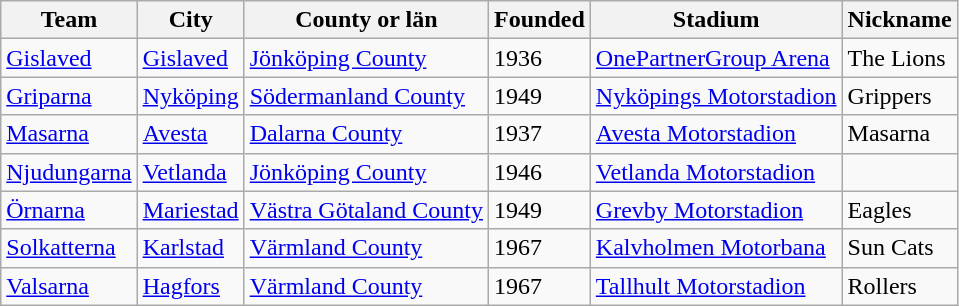<table class="wikitable sortable" style="font-size: 100%;">
<tr>
<th>Team</th>
<th>City</th>
<th>County or län</th>
<th>Founded</th>
<th>Stadium</th>
<th>Nickname</th>
</tr>
<tr>
<td><a href='#'>Gislaved</a></td>
<td><a href='#'>Gislaved</a></td>
<td><a href='#'>Jönköping County</a></td>
<td>1936</td>
<td><a href='#'>OnePartnerGroup Arena</a></td>
<td>The Lions</td>
</tr>
<tr>
<td><a href='#'>Griparna</a></td>
<td><a href='#'>Nyköping</a></td>
<td><a href='#'>Södermanland County</a></td>
<td>1949</td>
<td><a href='#'>Nyköpings Motorstadion</a></td>
<td>Grippers</td>
</tr>
<tr>
<td><a href='#'>Masarna</a></td>
<td><a href='#'>Avesta</a></td>
<td><a href='#'>Dalarna County</a></td>
<td>1937</td>
<td><a href='#'>Avesta Motorstadion</a></td>
<td>Masarna</td>
</tr>
<tr>
<td><a href='#'>Njudungarna</a></td>
<td><a href='#'>Vetlanda</a></td>
<td><a href='#'>Jönköping County</a></td>
<td>1946</td>
<td><a href='#'>Vetlanda Motorstadion</a></td>
<td></td>
</tr>
<tr>
<td><a href='#'>Örnarna</a></td>
<td><a href='#'>Mariestad</a></td>
<td><a href='#'>Västra Götaland County</a></td>
<td>1949</td>
<td><a href='#'>Grevby Motorstadion</a></td>
<td>Eagles</td>
</tr>
<tr>
<td><a href='#'>Solkatterna</a></td>
<td><a href='#'>Karlstad</a></td>
<td><a href='#'>Värmland County</a></td>
<td>1967</td>
<td><a href='#'>Kalvholmen Motorbana</a></td>
<td>Sun Cats</td>
</tr>
<tr>
<td><a href='#'>Valsarna</a></td>
<td><a href='#'>Hagfors</a></td>
<td><a href='#'>Värmland County</a></td>
<td>1967</td>
<td><a href='#'>Tallhult Motorstadion</a></td>
<td>Rollers</td>
</tr>
</table>
